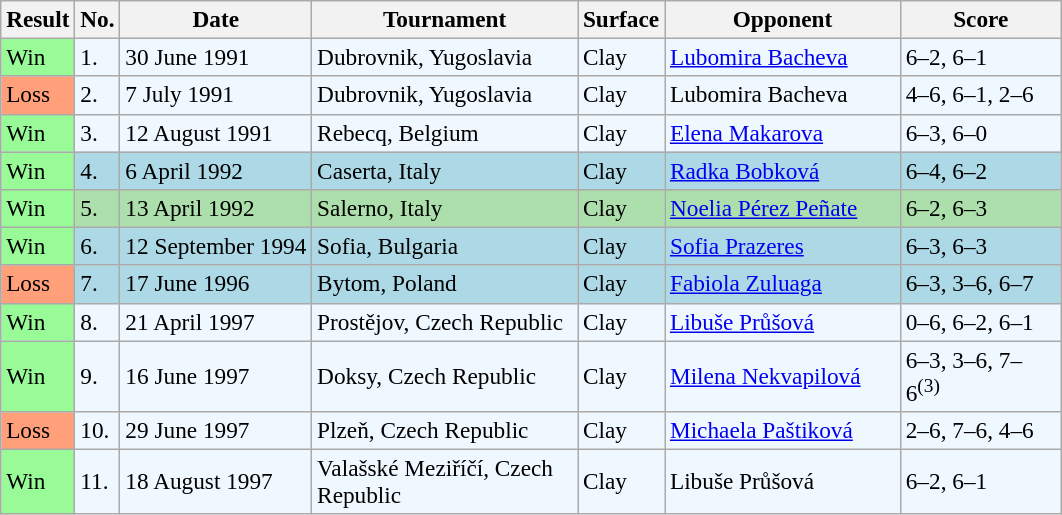<table class="sortable wikitable" style="font-size:97%;">
<tr>
<th>Result</th>
<th>No.</th>
<th>Date</th>
<th style="width:170px">Tournament</th>
<th style="width:50px">Surface</th>
<th style="width:150px">Opponent</th>
<th style="width:100px" class="unsortable">Score</th>
</tr>
<tr style="background:#f0f8ff;">
<td style="background:#98fb98;">Win</td>
<td>1.</td>
<td>30 June 1991</td>
<td>Dubrovnik, Yugoslavia</td>
<td>Clay</td>
<td> <a href='#'>Lubomira Bacheva</a></td>
<td>6–2, 6–1</td>
</tr>
<tr style="background:#f0f8ff;">
<td style="background:#ffa07a;">Loss</td>
<td>2.</td>
<td>7 July 1991</td>
<td>Dubrovnik, Yugoslavia</td>
<td>Clay</td>
<td> Lubomira Bacheva</td>
<td>4–6, 6–1, 2–6</td>
</tr>
<tr style="background:#f0f8ff;">
<td style="background:#98fb98;">Win</td>
<td>3.</td>
<td>12 August 1991</td>
<td>Rebecq, Belgium</td>
<td>Clay</td>
<td> <a href='#'>Elena Makarova</a></td>
<td>6–3, 6–0</td>
</tr>
<tr style="background:lightblue;">
<td style="background:#98fb98;">Win</td>
<td>4.</td>
<td>6 April 1992</td>
<td>Caserta, Italy</td>
<td>Clay</td>
<td> <a href='#'>Radka Bobková</a></td>
<td>6–4, 6–2</td>
</tr>
<tr style="background:#addfad;">
<td style="background:#98fb98;">Win</td>
<td>5.</td>
<td>13 April 1992</td>
<td>Salerno, Italy</td>
<td>Clay</td>
<td> <a href='#'>Noelia Pérez Peñate</a></td>
<td>6–2, 6–3</td>
</tr>
<tr style="background:lightblue;">
<td style="background:#98fb98;">Win</td>
<td>6.</td>
<td>12 September 1994</td>
<td>Sofia, Bulgaria</td>
<td>Clay</td>
<td> <a href='#'>Sofia Prazeres</a></td>
<td>6–3, 6–3</td>
</tr>
<tr style="background:lightblue;">
<td style="background:#ffa07a;">Loss</td>
<td>7.</td>
<td>17 June 1996</td>
<td>Bytom, Poland</td>
<td>Clay</td>
<td> <a href='#'>Fabiola Zuluaga</a></td>
<td>6–3, 3–6, 6–7</td>
</tr>
<tr style="background:#f0f8ff;">
<td style="background:#98fb98;">Win</td>
<td>8.</td>
<td>21 April 1997</td>
<td>Prostějov, Czech Republic</td>
<td>Clay</td>
<td> <a href='#'>Libuše Průšová</a></td>
<td>0–6, 6–2, 6–1</td>
</tr>
<tr style="background:#f0f8ff;">
<td style="background:#98fb98;">Win</td>
<td>9.</td>
<td>16 June 1997</td>
<td>Doksy, Czech Republic</td>
<td>Clay</td>
<td> <a href='#'>Milena Nekvapilová</a></td>
<td>6–3, 3–6, 7–6<sup>(3)</sup></td>
</tr>
<tr style="background:#f0f8ff;">
<td style="background:#ffa07a;">Loss</td>
<td>10.</td>
<td>29 June 1997</td>
<td>Plzeň, Czech Republic</td>
<td>Clay</td>
<td> <a href='#'>Michaela Paštiková</a></td>
<td>2–6, 7–6, 4–6</td>
</tr>
<tr style="background:#f0f8ff;">
<td style="background:#98fb98;">Win</td>
<td>11.</td>
<td>18 August 1997</td>
<td>Valašské Meziříčí, Czech Republic</td>
<td>Clay</td>
<td> Libuše Průšová</td>
<td>6–2, 6–1</td>
</tr>
</table>
